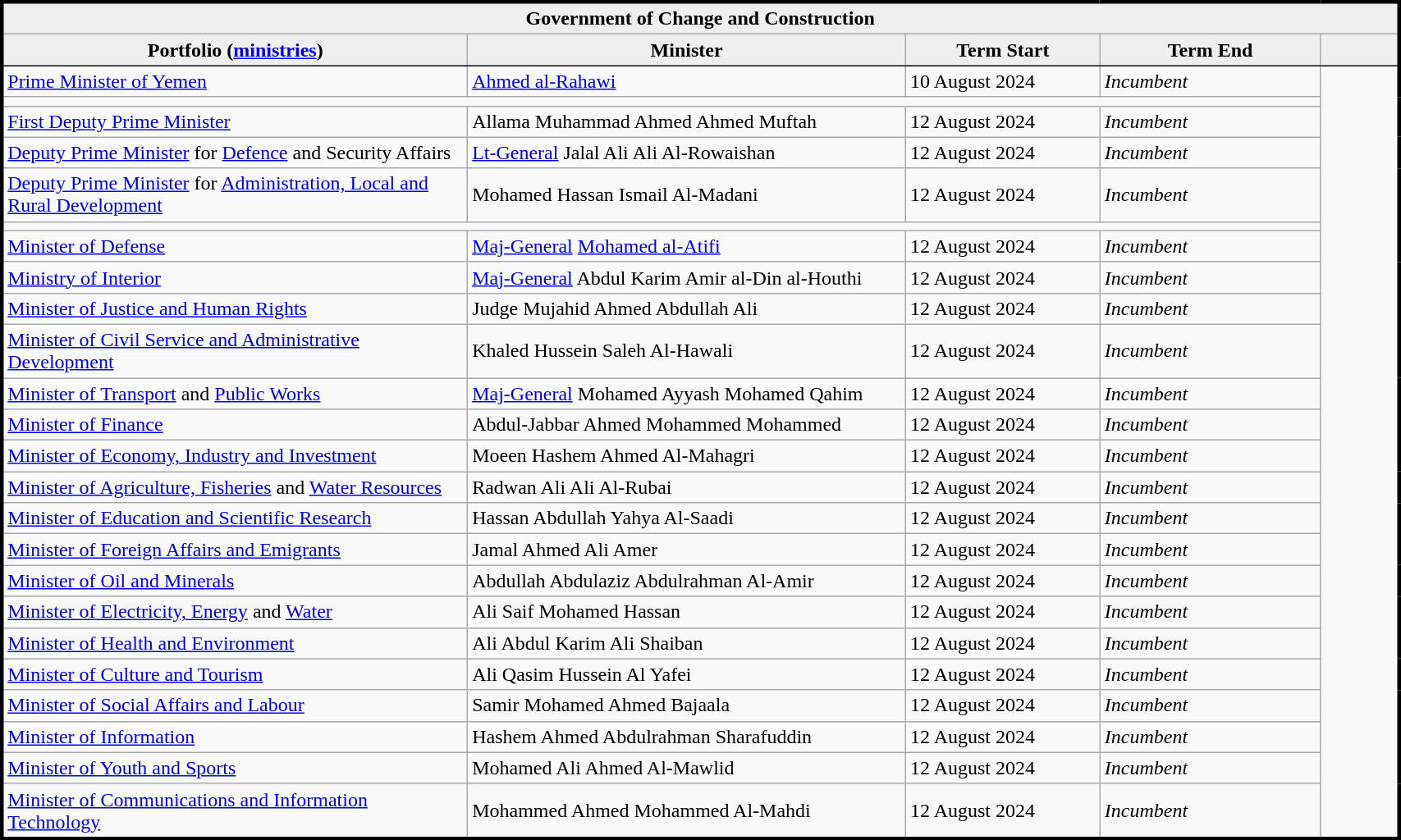<table class="wikitable" data-darkreader-inline-border-left="" data-darkreader-inline-border-bottom="" data-darkreader-inline-border-right="" data-darkreader-inline-border-top="" cellspacing="1" cellpadding="1" align="center" border="0" width="90%" style="margin:2px; border:3px solid;">
<tr>
<td colspan="5" data-darkreader-inline-bgcolor="" data-darkreader-inline-bgimage="" style="text-align:center; background:#efefef"><strong>Government of Change and Construction</strong></td>
</tr>
<tr>
<th data-darkreader-inline-bgcolor="" data-darkreader-inline-bgimage="" data-darkreader-inline-border-bottom="" width="5%" style="border-bottom:1px solid; background:#efefef;"><strong>Portfolio (<a href='#'>ministries</a>)</strong></th>
<th data-darkreader-inline-bgcolor="" data-darkreader-inline-bgimage="" data-darkreader-inline-border-bottom="" width="5%" style="border-bottom:1px solid; background:#efefef;"><strong>Minister</strong></th>
<th data-darkreader-inline-bgcolor="" data-darkreader-inline-bgimage="" data-darkreader-inline-border-bottom="" width="2%" style="border-bottom:1px solid; background:#efefef;"><strong>Term Start</strong></th>
<th data-darkreader-inline-bgcolor="" data-darkreader-inline-bgimage="" data-darkreader-inline-border-bottom="" width="2%" style="border-bottom:1px solid; background:#efefef;"><strong>Term End</strong></th>
<th data-darkreader-inline-bgcolor="" data-darkreader-inline-bgimage="" data-darkreader-inline-border-bottom="" width="1%" style="border-bottom:1px solid; background:#efefef;"></th>
</tr>
<tr>
<td><a href='#'>Prime Minister of Yemen</a></td>
<td><a href='#'>Ahmed al-Rahawi</a></td>
<td>10 August 2024</td>
<td><em>Incumbent</em></td>
<td rowspan="24"></td>
</tr>
<tr>
<td colspan="4"></td>
</tr>
<tr>
<td><a href='#'>First Deputy Prime Minister</a></td>
<td>Allama Muhammad Ahmed Ahmed Muftah</td>
<td>12 August 2024</td>
<td><em>Incumbent</em></td>
</tr>
<tr>
<td><a href='#'>Deputy Prime Minister</a> for <a href='#'>Defence</a> and Security Affairs</td>
<td><a href='#'>Lt-General</a> Jalal Ali Ali Al-Rowaishan</td>
<td>12 August 2024</td>
<td><em>Incumbent</em></td>
</tr>
<tr>
<td><a href='#'>Deputy Prime Minister</a> for <a href='#'>Administration, Local and Rural Development</a></td>
<td>Mohamed Hassan Ismail Al-Madani</td>
<td>12 August 2024</td>
<td><em>Incumbent</em></td>
</tr>
<tr>
<td colspan="4"></td>
</tr>
<tr>
<td><a href='#'>Minister of Defense</a></td>
<td><a href='#'>Maj-General</a> <a href='#'>Mohamed al-Atifi</a></td>
<td>12 August 2024</td>
<td><em>Incumbent</em></td>
</tr>
<tr>
<td><a href='#'>Ministry of Interior</a></td>
<td><a href='#'>Maj-General</a> Abdul Karim Amir al-Din al-Houthi</td>
<td>12 August 2024</td>
<td><em>Incumbent</em></td>
</tr>
<tr>
<td><a href='#'>Minister of Justice and Human Rights</a></td>
<td>Judge Mujahid Ahmed Abdullah Ali</td>
<td>12 August 2024</td>
<td><em>Incumbent</em></td>
</tr>
<tr>
<td><a href='#'>Minister of Civil Service and Administrative Development</a></td>
<td>Khaled Hussein Saleh Al-Hawali</td>
<td>12 August 2024</td>
<td><em>Incumbent</em></td>
</tr>
<tr>
<td><a href='#'>Minister of Transport</a> and <a href='#'>Public Works</a></td>
<td><a href='#'>Maj-General</a> Mohamed Ayyash Mohamed Qahim</td>
<td>12 August 2024</td>
<td><em>Incumbent</em></td>
</tr>
<tr>
<td><a href='#'>Minister of Finance</a></td>
<td>Abdul-Jabbar Ahmed Mohammed Mohammed</td>
<td>12 August 2024</td>
<td><em>Incumbent</em></td>
</tr>
<tr>
<td><a href='#'>Minister of Economy, Industry and Investment</a></td>
<td>Moeen Hashem Ahmed Al-Mahagri</td>
<td>12 August 2024</td>
<td><em>Incumbent</em></td>
</tr>
<tr>
<td><a href='#'>Minister of Agriculture, Fisheries</a> and <a href='#'>Water Resources</a></td>
<td>Radwan Ali Ali Al-Rubai</td>
<td>12 August 2024</td>
<td><em>Incumbent</em></td>
</tr>
<tr>
<td><a href='#'>Minister of Education and Scientific Research</a></td>
<td>Hassan Abdullah Yahya Al-Saadi</td>
<td>12 August 2024</td>
<td><em>Incumbent</em></td>
</tr>
<tr>
<td><a href='#'>Minister of Foreign Affairs and Emigrants</a></td>
<td>Jamal Ahmed Ali Amer</td>
<td>12 August 2024</td>
<td><em>Incumbent</em></td>
</tr>
<tr>
<td><a href='#'>Minister of Oil and Minerals</a></td>
<td>Abdullah Abdulaziz Abdulrahman Al-Amir</td>
<td>12 August 2024</td>
<td><em>Incumbent</em></td>
</tr>
<tr>
<td><a href='#'>Minister of Electricity, Energy</a> and <a href='#'>Water</a></td>
<td>Ali Saif Mohamed Hassan</td>
<td>12 August 2024</td>
<td><em>Incumbent</em></td>
</tr>
<tr>
<td><a href='#'>Minister of Health and Environment</a></td>
<td>Ali Abdul Karim Ali Shaiban</td>
<td>12 August 2024</td>
<td><em>Incumbent</em></td>
</tr>
<tr>
<td><a href='#'>Minister of Culture and Tourism</a></td>
<td>Ali Qasim Hussein Al Yafei</td>
<td>12 August 2024</td>
<td><em>Incumbent</em></td>
</tr>
<tr>
<td><a href='#'>Minister of Social Affairs and Labour</a></td>
<td>Samir Mohamed Ahmed Bajaala</td>
<td>12 August 2024</td>
<td><em>Incumbent</em></td>
</tr>
<tr>
<td><a href='#'>Minister of Information</a></td>
<td>Hashem Ahmed Abdulrahman Sharafuddin</td>
<td>12 August 2024</td>
<td><em>Incumbent</em></td>
</tr>
<tr>
<td><a href='#'>Minister of Youth and Sports</a></td>
<td>Mohamed Ali Ahmed Al-Mawlid</td>
<td>12 August 2024</td>
<td><em>Incumbent</em></td>
</tr>
<tr>
<td><a href='#'>Minister of Communications and Information Technology</a></td>
<td>Mohammed Ahmed Mohammed Al-Mahdi</td>
<td>12 August 2024</td>
<td><em>Incumbent</em></td>
</tr>
</table>
